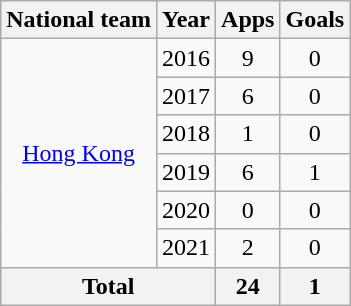<table class="wikitable" style="text-align:center">
<tr>
<th>National team</th>
<th>Year</th>
<th>Apps</th>
<th>Goals</th>
</tr>
<tr>
<td rowspan="6"><a href='#'>Hong Kong</a></td>
<td>2016</td>
<td>9</td>
<td>0</td>
</tr>
<tr>
<td>2017</td>
<td>6</td>
<td>0</td>
</tr>
<tr>
<td>2018</td>
<td>1</td>
<td>0</td>
</tr>
<tr>
<td>2019</td>
<td>6</td>
<td>1</td>
</tr>
<tr>
<td>2020</td>
<td>0</td>
<td>0</td>
</tr>
<tr>
<td>2021</td>
<td>2</td>
<td>0</td>
</tr>
<tr>
<th colspan=2>Total</th>
<th>24</th>
<th>1</th>
</tr>
</table>
